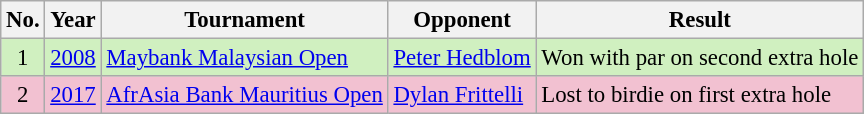<table class="wikitable" style="font-size:95%;">
<tr>
<th>No.</th>
<th>Year</th>
<th>Tournament</th>
<th>Opponent</th>
<th>Result</th>
</tr>
<tr style="background:#D0F0C0;">
<td align=center>1</td>
<td><a href='#'>2008</a></td>
<td><a href='#'>Maybank Malaysian Open</a></td>
<td> <a href='#'>Peter Hedblom</a></td>
<td>Won with par on second extra hole</td>
</tr>
<tr style="background:#F2C1D1;">
<td align=center>2</td>
<td><a href='#'>2017</a></td>
<td><a href='#'>AfrAsia Bank Mauritius Open</a></td>
<td> <a href='#'>Dylan Frittelli</a></td>
<td>Lost to birdie on first extra hole</td>
</tr>
</table>
